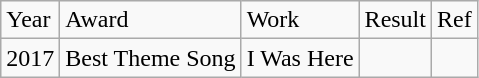<table class="wikitable" |->
<tr>
<td>Year</td>
<td>Award</td>
<td>Work</td>
<td>Result</td>
<td>Ref</td>
</tr>
<tr>
<td>2017</td>
<td>Best Theme Song</td>
<td>I Was Here</td>
<td></td>
<td></td>
</tr>
</table>
